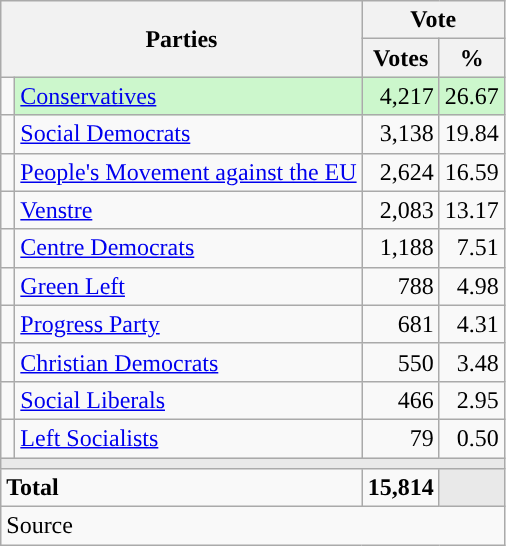<table class="wikitable" style="text-align:right;">
<tr>
<th style="text-align:centre;" rowspan="2" colspan="2" width="225">Parties</th>
<th colspan="3">Vote</th>
</tr>
<tr>
<th width="15">Votes</th>
<th width="15">%</th>
</tr>
<tr>
<td width="2" style="color:inherit;background:"></td>
<td bgcolor=#ccf7cc   align="left"><a href='#'>Conservatives</a></td>
<td bgcolor=#ccf7cc>4,217</td>
<td bgcolor=#ccf7cc>26.67</td>
</tr>
<tr>
<td width="2" style="color:inherit;background:"></td>
<td align="left"><a href='#'>Social Democrats</a></td>
<td>3,138</td>
<td>19.84</td>
</tr>
<tr>
<td width="2" style="color:inherit;background:"></td>
<td align="left"><a href='#'>People's Movement against the EU</a></td>
<td>2,624</td>
<td>16.59</td>
</tr>
<tr>
<td width="2" style="color:inherit;background:"></td>
<td align="left"><a href='#'>Venstre</a></td>
<td>2,083</td>
<td>13.17</td>
</tr>
<tr>
<td width="2" style="color:inherit;background:"></td>
<td align="left"><a href='#'>Centre Democrats</a></td>
<td>1,188</td>
<td>7.51</td>
</tr>
<tr>
<td width="2" style="color:inherit;background:"></td>
<td align="left"><a href='#'>Green Left</a></td>
<td>788</td>
<td>4.98</td>
</tr>
<tr>
<td width="2" style="color:inherit;background:"></td>
<td align="left"><a href='#'>Progress Party</a></td>
<td>681</td>
<td>4.31</td>
</tr>
<tr>
<td width="2" style="color:inherit;background:"></td>
<td align="left"><a href='#'>Christian Democrats</a></td>
<td>550</td>
<td>3.48</td>
</tr>
<tr>
<td width="2" style="color:inherit;background:"></td>
<td align="left"><a href='#'>Social Liberals</a></td>
<td>466</td>
<td>2.95</td>
</tr>
<tr>
<td width="2" style="color:inherit;background:"></td>
<td align="left"><a href='#'>Left Socialists</a></td>
<td>79</td>
<td>0.50</td>
</tr>
<tr>
<td colspan="7" bgcolor="#E9E9E9"></td>
</tr>
<tr>
<td align="left" colspan="2"><strong>Total</strong></td>
<td><strong>15,814</strong></td>
<td bgcolor="#E9E9E9" colspan="2"></td>
</tr>
<tr>
<td align="left" colspan="6">Source</td>
</tr>
</table>
